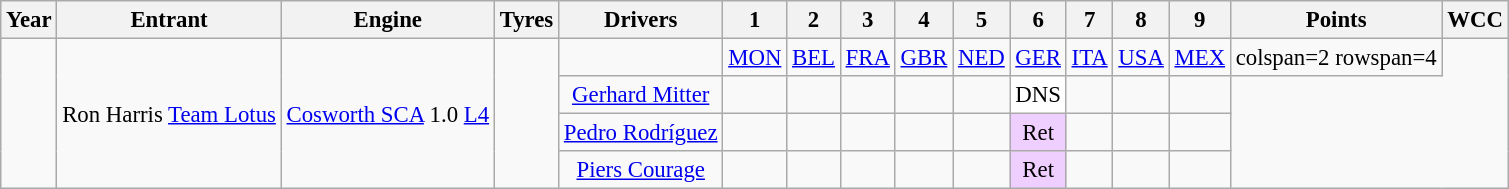<table class="wikitable" style="text-align:center; font-size:95%">
<tr>
<th>Year</th>
<th>Entrant</th>
<th>Engine</th>
<th>Tyres</th>
<th>Drivers</th>
<th>1</th>
<th>2</th>
<th>3</th>
<th>4</th>
<th>5</th>
<th>6</th>
<th>7</th>
<th>8</th>
<th>9</th>
<th>Points</th>
<th>WCC</th>
</tr>
<tr>
<td rowspan=4></td>
<td rowspan=4>Ron Harris <a href='#'>Team Lotus</a></td>
<td rowspan=4><a href='#'>Cosworth SCA</a> 1.0 <a href='#'>L4</a></td>
<td rowspan=4></td>
<td></td>
<td><a href='#'>MON</a></td>
<td><a href='#'>BEL</a></td>
<td><a href='#'>FRA</a></td>
<td><a href='#'>GBR</a></td>
<td><a href='#'>NED</a></td>
<td><a href='#'>GER</a></td>
<td><a href='#'>ITA</a></td>
<td><a href='#'>USA</a></td>
<td><a href='#'>MEX</a></td>
<td>colspan=2 rowspan=4 </td>
</tr>
<tr>
<td><a href='#'>Gerhard Mitter</a></td>
<td></td>
<td></td>
<td></td>
<td></td>
<td></td>
<td style="background:#FFFFFF;">DNS</td>
<td></td>
<td></td>
<td></td>
</tr>
<tr>
<td><a href='#'>Pedro Rodríguez</a></td>
<td></td>
<td></td>
<td></td>
<td></td>
<td></td>
<td style="background:#EFCFFF;">Ret</td>
<td></td>
<td></td>
<td></td>
</tr>
<tr>
<td><a href='#'>Piers Courage</a></td>
<td></td>
<td></td>
<td></td>
<td></td>
<td></td>
<td style="background:#EFCFFF;">Ret</td>
<td></td>
<td></td>
<td></td>
</tr>
</table>
